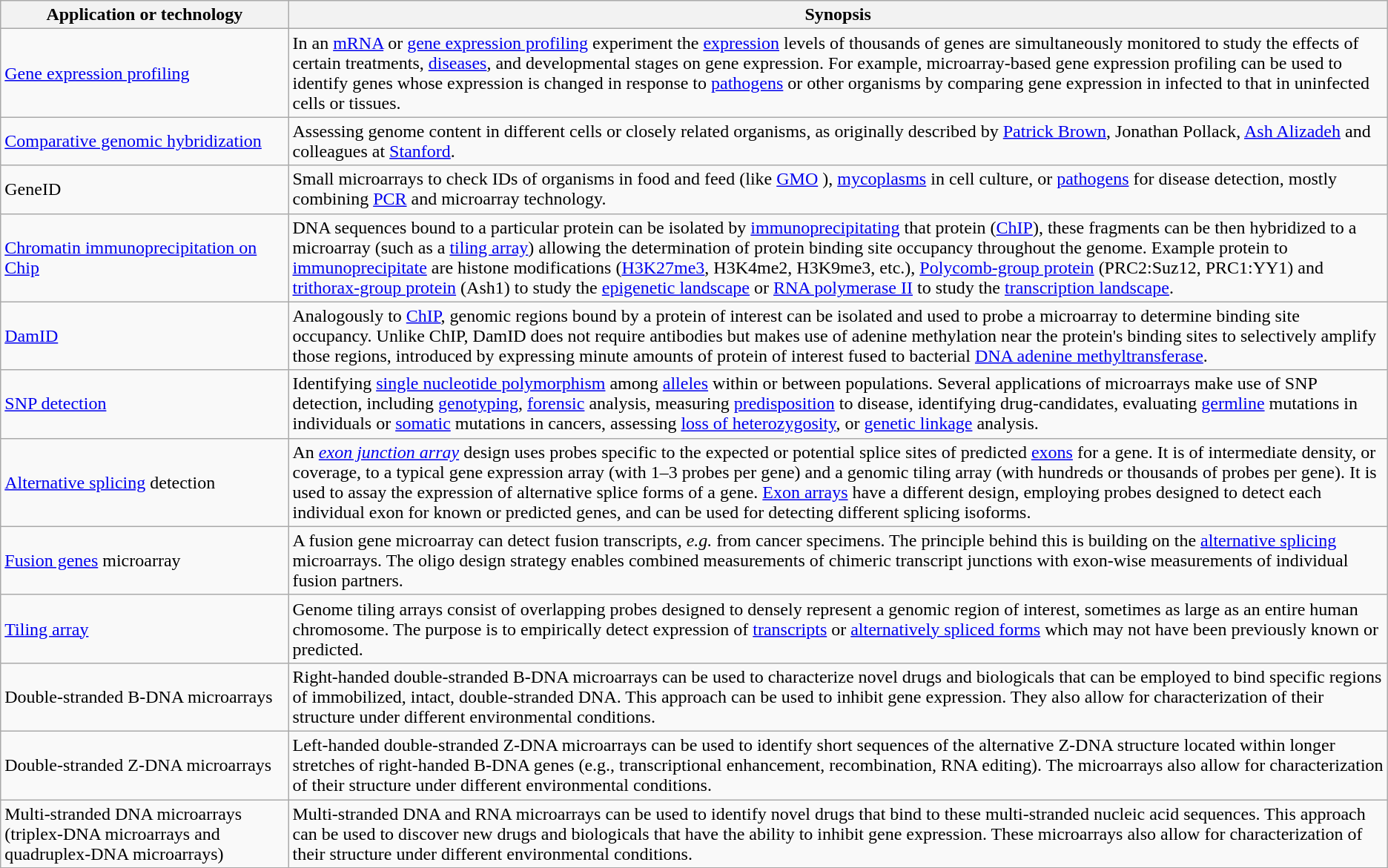<table class="wikitable">
<tr>
<th>Application or technology</th>
<th>Synopsis</th>
</tr>
<tr>
<td><a href='#'>Gene expression profiling</a></td>
<td>In an <a href='#'>mRNA</a> or <a href='#'>gene expression profiling</a> experiment the <a href='#'>expression</a> levels of thousands of genes are simultaneously monitored to study the effects of certain treatments, <a href='#'>diseases</a>, and developmental stages on gene expression. For example, microarray-based gene expression profiling can be used to identify genes whose expression is changed in response to <a href='#'>pathogens</a> or other organisms by comparing gene expression in infected to that in uninfected cells or tissues.</td>
</tr>
<tr>
<td><a href='#'>Comparative genomic hybridization</a></td>
<td>Assessing genome content in different cells or closely related organisms, as originally described by <a href='#'>Patrick Brown</a>, Jonathan Pollack, <a href='#'>Ash Alizadeh</a> and colleagues at <a href='#'>Stanford</a>.</td>
</tr>
<tr>
<td>GeneID</td>
<td>Small microarrays to check IDs of organisms in food and feed (like <a href='#'>GMO</a> ), <a href='#'>mycoplasms</a> in cell culture, or <a href='#'>pathogens</a> for disease detection, mostly combining <a href='#'>PCR</a> and microarray technology.</td>
</tr>
<tr>
<td><a href='#'>Chromatin immunoprecipitation on Chip</a></td>
<td>DNA sequences bound to a particular protein can be isolated by <a href='#'>immunoprecipitating</a> that protein (<a href='#'>ChIP</a>), these fragments can be then hybridized to a microarray (such as a <a href='#'>tiling array</a>) allowing the determination of protein binding site occupancy throughout the genome. Example protein to <a href='#'>immunoprecipitate</a> are histone modifications (<a href='#'>H3K27me3</a>, H3K4me2, H3K9me3, etc.), <a href='#'>Polycomb-group protein</a> (PRC2:Suz12, PRC1:YY1) and <a href='#'>trithorax-group protein</a> (Ash1) to study the <a href='#'>epigenetic landscape</a> or <a href='#'>RNA polymerase II</a> to study the <a href='#'>transcription landscape</a>.</td>
</tr>
<tr>
<td><a href='#'>DamID</a></td>
<td>Analogously to <a href='#'>ChIP</a>, genomic regions bound by a protein of interest can be isolated and used to probe a microarray to determine binding site occupancy. Unlike ChIP, DamID does not require antibodies but makes use of adenine methylation near the protein's binding sites to selectively amplify those regions, introduced by expressing minute amounts of protein of interest fused to bacterial <a href='#'>DNA adenine methyltransferase</a>.</td>
</tr>
<tr>
<td><a href='#'>SNP detection</a></td>
<td>Identifying <a href='#'>single nucleotide polymorphism</a> among <a href='#'>alleles</a> within or between populations. Several applications of microarrays make use of SNP detection, including <a href='#'>genotyping</a>, <a href='#'>forensic</a> analysis, measuring <a href='#'>predisposition</a> to disease, identifying drug-candidates, evaluating <a href='#'>germline</a> mutations in individuals or <a href='#'>somatic</a> mutations in cancers, assessing <a href='#'>loss of heterozygosity</a>, or <a href='#'>genetic linkage</a> analysis.</td>
</tr>
<tr>
<td><a href='#'>Alternative splicing</a> detection</td>
<td>An <em><a href='#'>exon junction array</a></em> design uses probes specific to the expected or potential splice sites of predicted <a href='#'>exons</a> for a gene. It is of intermediate density, or coverage, to a typical gene expression array (with 1–3 probes per gene) and a genomic tiling array (with hundreds or thousands of probes per gene). It is used to assay the expression of alternative splice forms of a gene. <a href='#'>Exon arrays</a> have a different design, employing probes designed to detect each individual exon for known or predicted genes, and can be used for detecting different splicing isoforms.</td>
</tr>
<tr>
<td><a href='#'>Fusion genes</a> microarray</td>
<td>A fusion gene microarray can detect fusion transcripts, <em>e.g.</em> from cancer specimens. The principle behind this is building on the <a href='#'>alternative splicing</a> microarrays. The oligo design strategy enables combined measurements of chimeric transcript junctions with exon-wise measurements of individual fusion partners.</td>
</tr>
<tr>
<td><a href='#'>Tiling array</a></td>
<td>Genome tiling arrays consist of overlapping probes designed to densely represent a genomic region of interest, sometimes as large as an entire human chromosome. The purpose is to empirically detect expression of <a href='#'>transcripts</a> or <a href='#'>alternatively spliced forms</a> which may not have been previously known or predicted.</td>
</tr>
<tr>
<td>Double-stranded B-DNA microarrays</td>
<td>Right-handed double-stranded B-DNA microarrays can be used to characterize novel drugs and biologicals that can be employed to bind specific regions of immobilized, intact, double-stranded DNA. This approach can be used to inhibit gene expression. They also allow for characterization of their structure under different environmental conditions.</td>
</tr>
<tr>
<td>Double-stranded Z-DNA microarrays</td>
<td>Left-handed double-stranded Z-DNA microarrays can be used to identify short sequences of the alternative Z-DNA structure located within longer stretches of right-handed B-DNA genes (e.g., transcriptional enhancement, recombination, RNA editing). The microarrays also allow for characterization of their structure under different environmental conditions.</td>
</tr>
<tr>
<td>Multi-stranded DNA microarrays (triplex-DNA microarrays and quadruplex-DNA microarrays)</td>
<td>Multi-stranded DNA and RNA microarrays can be used to identify novel drugs that bind to these multi-stranded nucleic acid sequences. This approach can be used to discover new drugs and biologicals that have the ability to inhibit gene expression. These microarrays also allow for characterization of their structure under different environmental conditions.</td>
</tr>
</table>
